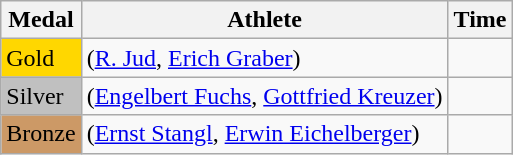<table class="wikitable">
<tr>
<th>Medal</th>
<th>Athlete</th>
<th>Time</th>
</tr>
<tr>
<td bgcolor="gold">Gold</td>
<td> (<a href='#'>R. Jud</a>, <a href='#'>Erich Graber</a>)</td>
<td></td>
</tr>
<tr>
<td bgcolor="silver">Silver</td>
<td> (<a href='#'>Engelbert Fuchs</a>, <a href='#'>Gottfried Kreuzer</a>)</td>
<td></td>
</tr>
<tr>
<td bgcolor="CC9966">Bronze</td>
<td> (<a href='#'>Ernst Stangl</a>, <a href='#'>Erwin Eichelberger</a>)</td>
<td></td>
</tr>
</table>
